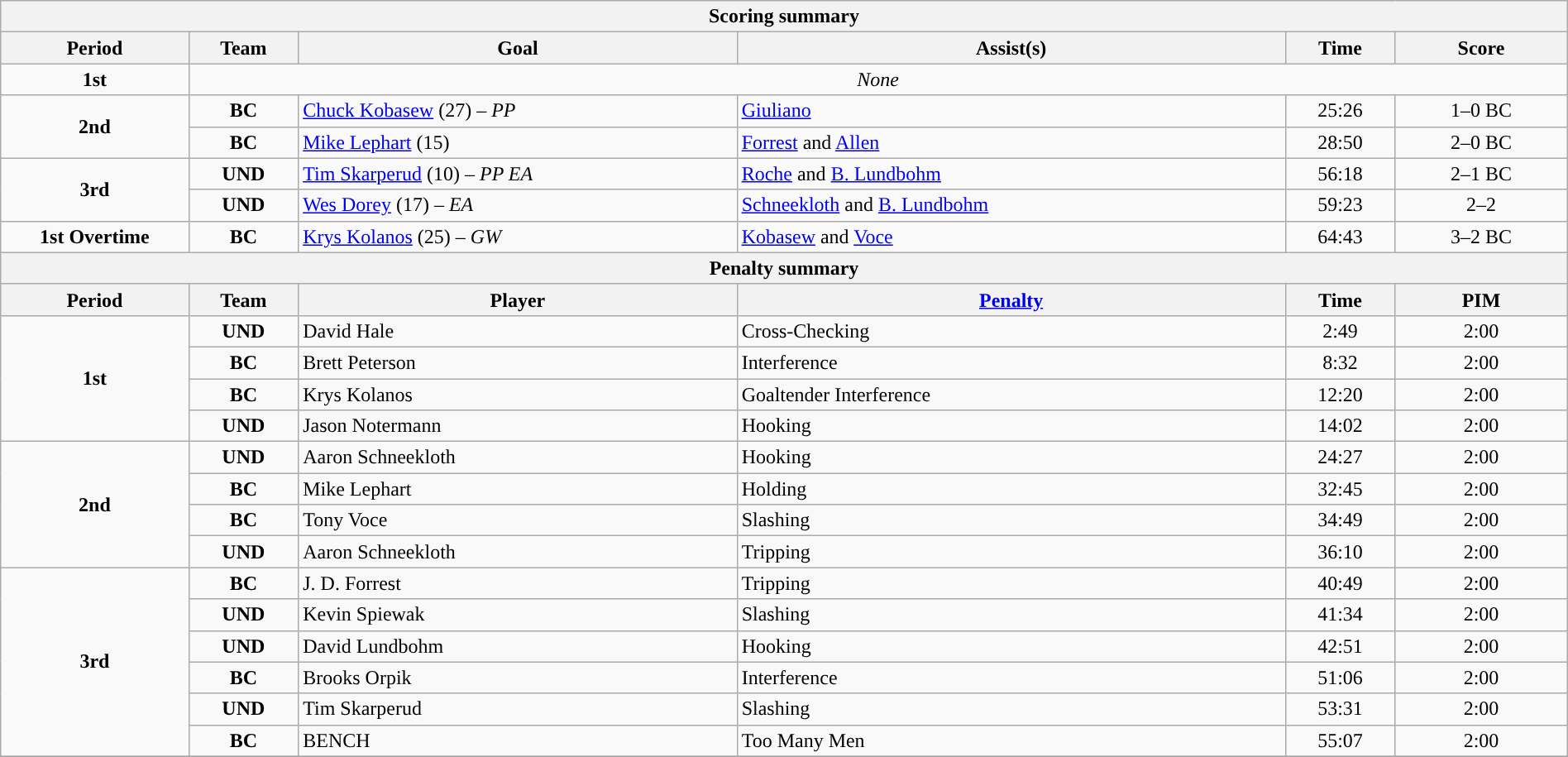<table style="width:100%;" class="wikitable">
<tr>
<th colspan=6>Scoring summary</th>
</tr>
<tr>
<th style="width:12%;">Period</th>
<th style="width:7%;">Team</th>
<th style="width:28%;">Goal</th>
<th style="width:35%;">Assist(s)</th>
<th style="width:7%;">Time</th>
<th style="width:11%;">Score</th>
</tr>
<tr>
<td align=center><strong>1st</strong></td>
<td style="text-align:center;" colspan="5"><em>None</em></td>
</tr>
<tr>
<td style="text-align:center;" rowspan="2"><strong>2nd</strong></td>
<td align=center><strong>BC</strong></td>
<td><a href='#'>Chuck Kobasew</a> (27) – <em>PP</em></td>
<td><a href='#'>Giuliano</a></td>
<td align=center>25:26</td>
<td align=center>1–0 BC</td>
</tr>
<tr>
<td align=center><strong>BC</strong></td>
<td><a href='#'>Mike Lephart</a> (15)</td>
<td><a href='#'>Forrest</a> and <a href='#'>Allen</a></td>
<td align=center>28:50</td>
<td align=center>2–0 BC</td>
</tr>
<tr>
<td style="text-align:center;" rowspan="2"><strong>3rd</strong></td>
<td align=center><strong>UND</strong></td>
<td><a href='#'>Tim Skarperud</a> (10) – <em>PP EA</em></td>
<td><a href='#'>Roche</a> and <a href='#'>B. Lundbohm</a></td>
<td align=center>56:18</td>
<td align=center>2–1 BC</td>
</tr>
<tr>
<td align=center><strong>UND</strong></td>
<td><a href='#'>Wes Dorey</a> (17) – <em>EA</em></td>
<td><a href='#'>Schneekloth</a> and <a href='#'>B. Lundbohm</a></td>
<td align=center>59:23</td>
<td align=center>2–2</td>
</tr>
<tr>
<td align=center><strong>1st Overtime</strong></td>
<td align=center><strong>BC</strong></td>
<td><a href='#'>Krys Kolanos</a> (25) – <em>GW</em></td>
<td><a href='#'>Kobasew</a> and <a href='#'>Voce</a></td>
<td align=center>64:43</td>
<td align=center>3–2 BC</td>
</tr>
<tr>
<th colspan=6>Penalty summary</th>
</tr>
<tr>
<th style="width:12%;">Period</th>
<th style="width:7%;">Team</th>
<th style="width:28%;">Player</th>
<th style="width:35%;"><a href='#'>Penalty</a></th>
<th style="width:7%;">Time</th>
<th style="width:11%;">PIM</th>
</tr>
<tr>
<td style="text-align:center;" rowspan="4"><strong>1st</strong></td>
<td align=center><strong>UND</strong></td>
<td>David Hale</td>
<td>Cross-Checking</td>
<td align=center>2:49</td>
<td align=center>2:00</td>
</tr>
<tr>
<td align=center><strong>BC</strong></td>
<td>Brett Peterson</td>
<td>Interference</td>
<td align=center>8:32</td>
<td align=center>2:00</td>
</tr>
<tr>
<td align=center><strong>BC</strong></td>
<td>Krys Kolanos</td>
<td>Goaltender Interference</td>
<td align=center>12:20</td>
<td align=center>2:00</td>
</tr>
<tr>
<td align=center><strong>UND</strong></td>
<td>Jason Notermann</td>
<td>Hooking</td>
<td align=center>14:02</td>
<td align=center>2:00</td>
</tr>
<tr>
<td style="text-align:center;" rowspan="4"><strong>2nd</strong></td>
<td align=center><strong>UND</strong></td>
<td>Aaron Schneekloth</td>
<td>Hooking</td>
<td align=center>24:27</td>
<td align=center>2:00</td>
</tr>
<tr>
<td align=center><strong>BC</strong></td>
<td>Mike Lephart</td>
<td>Holding</td>
<td align=center>32:45</td>
<td align=center>2:00</td>
</tr>
<tr>
<td align=center><strong>BC</strong></td>
<td>Tony Voce</td>
<td>Slashing</td>
<td align=center>34:49</td>
<td align=center>2:00</td>
</tr>
<tr>
<td align=center><strong>UND</strong></td>
<td>Aaron Schneekloth</td>
<td>Tripping</td>
<td align=center>36:10</td>
<td align=center>2:00</td>
</tr>
<tr>
<td style="text-align:center;" rowspan="6"><strong>3rd</strong></td>
<td align=center><strong>BC</strong></td>
<td>J. D. Forrest</td>
<td>Tripping</td>
<td align=center>40:49</td>
<td align=center>2:00</td>
</tr>
<tr>
<td align=center><strong>UND</strong></td>
<td>Kevin Spiewak</td>
<td>Slashing</td>
<td align=center>41:34</td>
<td align=center>2:00</td>
</tr>
<tr>
<td align=center><strong>UND</strong></td>
<td>David Lundbohm</td>
<td>Hooking</td>
<td align=center>42:51</td>
<td align=center>2:00</td>
</tr>
<tr>
<td align=center><strong>BC</strong></td>
<td>Brooks Orpik</td>
<td>Interference</td>
<td align=center>51:06</td>
<td align=center>2:00</td>
</tr>
<tr>
<td align=center><strong>UND</strong></td>
<td>Tim Skarperud</td>
<td>Slashing</td>
<td align=center>53:31</td>
<td align=center>2:00</td>
</tr>
<tr>
<td align=center><strong>BC</strong></td>
<td>BENCH</td>
<td>Too Many Men</td>
<td align=center>55:07</td>
<td align=center>2:00</td>
</tr>
<tr>
</tr>
</table>
